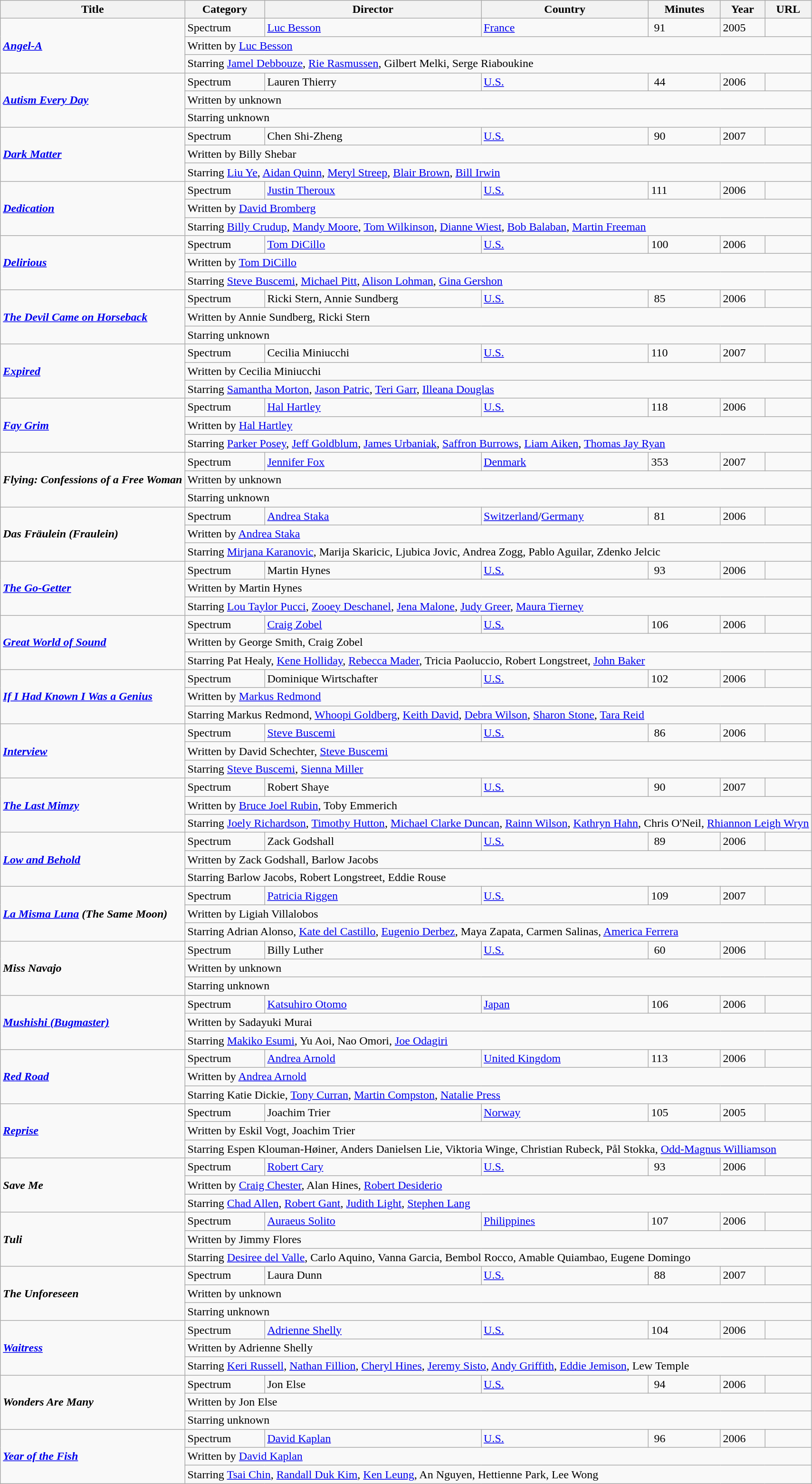<table class="wikitable" style="text-align:left">
<tr bgcolor="#ffffff">
<th>Title</th>
<th>Category</th>
<th>Director</th>
<th>Country</th>
<th>Minutes</th>
<th>Year</th>
<th>URL</th>
</tr>
<tr>
<td rowspan="3"><strong><em><a href='#'>Angel-A</a></em></strong></td>
<td>Spectrum</td>
<td><a href='#'>Luc Besson</a></td>
<td><a href='#'>France</a></td>
<td> 91</td>
<td>2005</td>
<td> </td>
</tr>
<tr>
<td colspan="6">Written by <a href='#'>Luc Besson</a></td>
</tr>
<tr>
<td colspan="6">Starring <a href='#'>Jamel Debbouze</a>, <a href='#'>Rie Rasmussen</a>, Gilbert Melki, Serge Riaboukine</td>
</tr>
<tr>
<td rowspan="3"><strong><em><a href='#'>Autism Every Day</a></em></strong></td>
<td>Spectrum</td>
<td>Lauren Thierry</td>
<td><a href='#'>U.S.</a></td>
<td> 44</td>
<td>2006</td>
<td> </td>
</tr>
<tr>
<td colspan="6">Written by unknown</td>
</tr>
<tr>
<td colspan="6">Starring unknown</td>
</tr>
<tr>
<td rowspan="3"><strong><em><a href='#'>Dark Matter</a></em></strong></td>
<td>Spectrum</td>
<td>Chen Shi-Zheng</td>
<td><a href='#'>U.S.</a></td>
<td> 90</td>
<td>2007</td>
<td> </td>
</tr>
<tr>
<td colspan="6">Written by Billy Shebar</td>
</tr>
<tr>
<td colspan="6">Starring <a href='#'>Liu Ye</a>, <a href='#'>Aidan Quinn</a>, <a href='#'>Meryl Streep</a>, <a href='#'>Blair Brown</a>, <a href='#'>Bill Irwin</a></td>
</tr>
<tr>
<td rowspan="3"><strong><em><a href='#'>Dedication</a></em></strong></td>
<td>Spectrum</td>
<td><a href='#'>Justin Theroux</a></td>
<td><a href='#'>U.S.</a></td>
<td>111</td>
<td>2006</td>
<td> </td>
</tr>
<tr>
<td colspan="6">Written by <a href='#'>David Bromberg</a></td>
</tr>
<tr>
<td colspan="6">Starring <a href='#'>Billy Crudup</a>, <a href='#'>Mandy Moore</a>, <a href='#'>Tom Wilkinson</a>, <a href='#'>Dianne Wiest</a>, <a href='#'>Bob Balaban</a>, <a href='#'>Martin Freeman</a></td>
</tr>
<tr>
<td rowspan="3"><strong><em><a href='#'>Delirious</a></em></strong></td>
<td>Spectrum</td>
<td><a href='#'>Tom DiCillo</a></td>
<td><a href='#'>U.S.</a></td>
<td>100</td>
<td>2006</td>
<td> </td>
</tr>
<tr>
<td colspan="6">Written by <a href='#'>Tom DiCillo</a></td>
</tr>
<tr>
<td colspan="6">Starring <a href='#'>Steve Buscemi</a>, <a href='#'>Michael Pitt</a>, <a href='#'>Alison Lohman</a>, <a href='#'>Gina Gershon</a></td>
</tr>
<tr>
<td rowspan="3"><strong><em><a href='#'>The Devil Came on Horseback</a></em></strong></td>
<td>Spectrum</td>
<td>Ricki Stern, Annie Sundberg</td>
<td><a href='#'>U.S.</a></td>
<td> 85</td>
<td>2006</td>
<td> </td>
</tr>
<tr>
<td colspan="6">Written by Annie Sundberg, Ricki Stern</td>
</tr>
<tr>
<td colspan="6">Starring unknown</td>
</tr>
<tr>
<td rowspan="3"><strong><em><a href='#'>Expired</a></em></strong></td>
<td>Spectrum</td>
<td>Cecilia Miniucchi</td>
<td><a href='#'>U.S.</a></td>
<td>110</td>
<td>2007</td>
<td> </td>
</tr>
<tr>
<td colspan="6">Written by Cecilia Miniucchi</td>
</tr>
<tr>
<td colspan="6">Starring <a href='#'>Samantha Morton</a>, <a href='#'>Jason Patric</a>, <a href='#'>Teri Garr</a>, <a href='#'>Illeana Douglas</a></td>
</tr>
<tr>
<td rowspan="3"><strong><em><a href='#'>Fay Grim</a></em></strong></td>
<td>Spectrum</td>
<td><a href='#'>Hal Hartley</a></td>
<td><a href='#'>U.S.</a></td>
<td>118</td>
<td>2006</td>
<td> </td>
</tr>
<tr>
<td colspan="6">Written by <a href='#'>Hal Hartley</a></td>
</tr>
<tr>
<td colspan="6">Starring <a href='#'>Parker Posey</a>, <a href='#'>Jeff Goldblum</a>, <a href='#'>James Urbaniak</a>, <a href='#'>Saffron Burrows</a>, <a href='#'>Liam Aiken</a>, <a href='#'>Thomas Jay Ryan</a></td>
</tr>
<tr>
<td rowspan="3"><strong><em>Flying: Confessions of a Free Woman</em></strong></td>
<td>Spectrum</td>
<td><a href='#'>Jennifer Fox</a></td>
<td><a href='#'>Denmark</a></td>
<td>353</td>
<td>2007</td>
<td> </td>
</tr>
<tr>
<td colspan="6">Written by unknown</td>
</tr>
<tr>
<td colspan="6">Starring unknown</td>
</tr>
<tr>
<td rowspan="3"><strong><em>Das Fräulein (Fraulein)</em></strong></td>
<td>Spectrum</td>
<td><a href='#'>Andrea Staka</a></td>
<td><a href='#'>Switzerland</a>/<a href='#'>Germany</a></td>
<td> 81</td>
<td>2006</td>
<td> </td>
</tr>
<tr>
<td colspan="6">Written by <a href='#'>Andrea Staka</a></td>
</tr>
<tr>
<td colspan="6">Starring <a href='#'>Mirjana Karanovic</a>, Marija Skaricic, Ljubica Jovic, Andrea Zogg, Pablo Aguilar, Zdenko Jelcic</td>
</tr>
<tr>
<td rowspan="3"><strong><em><a href='#'>The Go-Getter</a></em></strong></td>
<td>Spectrum</td>
<td>Martin Hynes</td>
<td><a href='#'>U.S.</a></td>
<td> 93</td>
<td>2006</td>
<td> </td>
</tr>
<tr>
<td colspan="6">Written by Martin Hynes</td>
</tr>
<tr>
<td colspan="6">Starring <a href='#'>Lou Taylor Pucci</a>, <a href='#'>Zooey Deschanel</a>, <a href='#'>Jena Malone</a>, <a href='#'>Judy Greer</a>, <a href='#'>Maura Tierney</a></td>
</tr>
<tr>
<td rowspan="3"><strong><em><a href='#'>Great World of Sound</a></em></strong></td>
<td>Spectrum</td>
<td><a href='#'>Craig Zobel</a></td>
<td><a href='#'>U.S.</a></td>
<td>106</td>
<td>2006</td>
<td> </td>
</tr>
<tr>
<td colspan="6">Written by George Smith, Craig Zobel</td>
</tr>
<tr>
<td colspan="6">Starring Pat Healy, <a href='#'>Kene Holliday</a>, <a href='#'>Rebecca Mader</a>, Tricia Paoluccio, Robert Longstreet, <a href='#'>John Baker</a></td>
</tr>
<tr>
<td rowspan="3"><strong><em><a href='#'>If I Had Known I Was a Genius</a></em></strong></td>
<td>Spectrum</td>
<td>Dominique Wirtschafter</td>
<td><a href='#'>U.S.</a></td>
<td>102</td>
<td>2006</td>
<td> </td>
</tr>
<tr>
<td colspan="6">Written by <a href='#'>Markus Redmond</a></td>
</tr>
<tr>
<td colspan="6">Starring Markus Redmond, <a href='#'>Whoopi Goldberg</a>, <a href='#'>Keith David</a>, <a href='#'>Debra Wilson</a>, <a href='#'>Sharon Stone</a>, <a href='#'>Tara Reid</a></td>
</tr>
<tr>
<td rowspan="3"><strong><em><a href='#'>Interview</a></em></strong></td>
<td>Spectrum</td>
<td><a href='#'>Steve Buscemi</a></td>
<td><a href='#'>U.S.</a></td>
<td> 86</td>
<td>2006</td>
<td> </td>
</tr>
<tr>
<td colspan="6">Written by David Schechter, <a href='#'>Steve Buscemi</a></td>
</tr>
<tr>
<td colspan="6">Starring <a href='#'>Steve Buscemi</a>, <a href='#'>Sienna Miller</a></td>
</tr>
<tr>
<td rowspan="3"><strong><em><a href='#'>The Last Mimzy</a></em></strong></td>
<td>Spectrum</td>
<td>Robert Shaye</td>
<td><a href='#'>U.S.</a></td>
<td> 90</td>
<td>2007</td>
<td> </td>
</tr>
<tr>
<td colspan="6">Written by <a href='#'>Bruce Joel Rubin</a>, Toby Emmerich</td>
</tr>
<tr>
<td colspan="6">Starring <a href='#'>Joely Richardson</a>, <a href='#'>Timothy Hutton</a>, <a href='#'>Michael Clarke Duncan</a>, <a href='#'>Rainn Wilson</a>, <a href='#'>Kathryn Hahn</a>, Chris O'Neil, <a href='#'>Rhiannon Leigh Wryn</a></td>
</tr>
<tr>
<td rowspan="3"><strong><em><a href='#'>Low and Behold</a></em></strong></td>
<td>Spectrum</td>
<td>Zack Godshall</td>
<td><a href='#'>U.S.</a></td>
<td> 89</td>
<td>2006</td>
<td> </td>
</tr>
<tr>
<td colspan="6">Written by Zack Godshall, Barlow Jacobs</td>
</tr>
<tr>
<td colspan="6">Starring Barlow Jacobs, Robert Longstreet, Eddie Rouse</td>
</tr>
<tr>
<td rowspan="3"><strong><em><a href='#'>La Misma Luna</a> (The Same Moon)</em></strong></td>
<td>Spectrum</td>
<td><a href='#'>Patricia Riggen</a></td>
<td><a href='#'>U.S.</a></td>
<td>109</td>
<td>2007</td>
<td> </td>
</tr>
<tr>
<td colspan="6">Written by Ligiah Villalobos</td>
</tr>
<tr>
<td colspan="6">Starring Adrian Alonso, <a href='#'>Kate del Castillo</a>, <a href='#'>Eugenio Derbez</a>, Maya Zapata, Carmen Salinas, <a href='#'>America Ferrera</a></td>
</tr>
<tr>
<td rowspan="3"><strong><em>Miss Navajo</em></strong></td>
<td>Spectrum</td>
<td>Billy Luther</td>
<td><a href='#'>U.S.</a></td>
<td> 60</td>
<td>2006</td>
<td> </td>
</tr>
<tr>
<td colspan="6">Written by unknown</td>
</tr>
<tr>
<td colspan="6">Starring unknown</td>
</tr>
<tr>
<td rowspan="3"><strong><em><a href='#'>Mushishi (Bugmaster)</a></em></strong></td>
<td>Spectrum</td>
<td><a href='#'>Katsuhiro Otomo</a></td>
<td><a href='#'>Japan</a></td>
<td>106</td>
<td>2006</td>
<td> </td>
</tr>
<tr>
<td colspan="6">Written by Sadayuki Murai</td>
</tr>
<tr>
<td colspan="6">Starring <a href='#'>Makiko Esumi</a>, Yu Aoi, Nao Omori, <a href='#'>Joe Odagiri</a></td>
</tr>
<tr>
<td rowspan="3"><strong><em><a href='#'>Red Road</a></em></strong></td>
<td>Spectrum</td>
<td><a href='#'>Andrea Arnold</a></td>
<td><a href='#'>United Kingdom</a></td>
<td>113</td>
<td>2006</td>
<td> </td>
</tr>
<tr>
<td colspan="6">Written by <a href='#'>Andrea Arnold</a></td>
</tr>
<tr>
<td colspan="6">Starring Katie Dickie, <a href='#'>Tony Curran</a>, <a href='#'>Martin Compston</a>, <a href='#'>Natalie Press</a></td>
</tr>
<tr>
<td rowspan="3"><strong><em><a href='#'>Reprise</a></em></strong></td>
<td>Spectrum</td>
<td>Joachim Trier</td>
<td><a href='#'>Norway</a></td>
<td>105</td>
<td>2005</td>
<td> </td>
</tr>
<tr>
<td colspan="6">Written by Eskil Vogt, Joachim Trier</td>
</tr>
<tr>
<td colspan="6">Starring Espen Klouman-Høiner, Anders Danielsen Lie, Viktoria Winge, Christian Rubeck, Pål Stokka, <a href='#'>Odd-Magnus Williamson</a></td>
</tr>
<tr>
<td rowspan="3"><strong><em>Save Me</em></strong></td>
<td>Spectrum</td>
<td><a href='#'>Robert Cary</a></td>
<td><a href='#'>U.S.</a></td>
<td> 93</td>
<td>2006</td>
<td> </td>
</tr>
<tr>
<td colspan="6">Written by <a href='#'>Craig Chester</a>, Alan Hines, <a href='#'>Robert Desiderio</a></td>
</tr>
<tr>
<td colspan="6">Starring <a href='#'>Chad Allen</a>, <a href='#'>Robert Gant</a>, <a href='#'>Judith Light</a>, <a href='#'>Stephen Lang</a></td>
</tr>
<tr>
<td rowspan="3"><strong><em>Tuli</em></strong></td>
<td>Spectrum</td>
<td><a href='#'>Auraeus Solito</a></td>
<td><a href='#'>Philippines</a></td>
<td>107</td>
<td>2006</td>
<td> </td>
</tr>
<tr>
<td colspan="6">Written by Jimmy Flores</td>
</tr>
<tr>
<td colspan="6">Starring <a href='#'>Desiree del Valle</a>, Carlo Aquino, Vanna Garcia, Bembol Rocco, Amable Quiambao, Eugene Domingo</td>
</tr>
<tr>
<td rowspan="3"><strong><em>The Unforeseen</em></strong></td>
<td>Spectrum</td>
<td>Laura Dunn</td>
<td><a href='#'>U.S.</a></td>
<td> 88</td>
<td>2007</td>
<td> </td>
</tr>
<tr>
<td colspan="6">Written by unknown</td>
</tr>
<tr>
<td colspan="6">Starring unknown</td>
</tr>
<tr>
<td rowspan="3"><strong><em><a href='#'>Waitress</a></em></strong></td>
<td>Spectrum</td>
<td><a href='#'>Adrienne Shelly</a></td>
<td><a href='#'>U.S.</a></td>
<td>104</td>
<td>2006</td>
<td> </td>
</tr>
<tr>
<td colspan="6">Written by Adrienne Shelly</td>
</tr>
<tr>
<td colspan="6">Starring <a href='#'>Keri Russell</a>, <a href='#'>Nathan Fillion</a>, <a href='#'>Cheryl Hines</a>, <a href='#'>Jeremy Sisto</a>, <a href='#'>Andy Griffith</a>, <a href='#'>Eddie Jemison</a>, Lew Temple</td>
</tr>
<tr>
<td rowspan="3"><strong><em>Wonders Are Many</em></strong></td>
<td>Spectrum</td>
<td>Jon Else</td>
<td><a href='#'>U.S.</a></td>
<td> 94</td>
<td>2006</td>
<td> </td>
</tr>
<tr>
<td colspan="6">Written by Jon Else</td>
</tr>
<tr>
<td colspan="6">Starring unknown</td>
</tr>
<tr>
<td rowspan="3"><strong><em><a href='#'>Year of the Fish</a></em></strong></td>
<td>Spectrum</td>
<td><a href='#'>David Kaplan</a></td>
<td><a href='#'>U.S.</a></td>
<td> 96</td>
<td>2006</td>
<td> </td>
</tr>
<tr>
<td colspan="6">Written by <a href='#'>David Kaplan</a></td>
</tr>
<tr>
<td colspan="6">Starring <a href='#'>Tsai Chin</a>, <a href='#'>Randall Duk Kim</a>, <a href='#'>Ken Leung</a>, An Nguyen, Hettienne Park, Lee Wong</td>
</tr>
</table>
